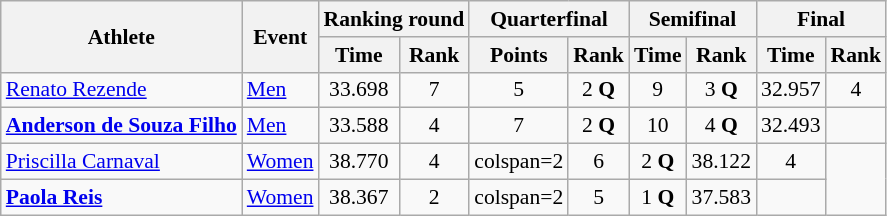<table class="wikitable" border="1" style="font-size:90%">
<tr>
<th rowspan=2>Athlete</th>
<th rowspan=2>Event</th>
<th colspan=2>Ranking round</th>
<th colspan=2>Quarterfinal</th>
<th colspan=2>Semifinal</th>
<th colspan=2>Final</th>
</tr>
<tr>
<th>Time</th>
<th>Rank</th>
<th>Points</th>
<th>Rank</th>
<th>Time</th>
<th>Rank</th>
<th>Time</th>
<th>Rank</th>
</tr>
<tr>
<td><a href='#'>Renato Rezende</a></td>
<td><a href='#'>Men</a></td>
<td align=center>33.698</td>
<td align=center>7</td>
<td align=center>5</td>
<td align=center>2 <strong>Q</strong></td>
<td align=center>9</td>
<td align=center>3 <strong>Q</strong></td>
<td align=center>32.957</td>
<td align=center>4</td>
</tr>
<tr>
<td><strong><a href='#'>Anderson de Souza Filho</a></strong></td>
<td><a href='#'>Men</a></td>
<td align=center>33.588</td>
<td align=center>4</td>
<td align=center>7</td>
<td align=center>2 <strong>Q</strong></td>
<td align=center>10</td>
<td align=center>4 <strong>Q</strong></td>
<td align=center>32.493</td>
<td align=center></td>
</tr>
<tr>
<td><a href='#'>Priscilla Carnaval</a></td>
<td><a href='#'>Women</a></td>
<td align=center>38.770</td>
<td align=center>4</td>
<td>colspan=2 </td>
<td align=center>6</td>
<td align=center>2 <strong>Q</strong></td>
<td align=center>38.122</td>
<td align=center>4</td>
</tr>
<tr>
<td><strong><a href='#'>Paola Reis</a></strong></td>
<td><a href='#'>Women</a></td>
<td align=center>38.367</td>
<td align=center>2</td>
<td>colspan=2 </td>
<td align=center>5</td>
<td align=center>1 <strong>Q</strong></td>
<td align=center>37.583</td>
<td align=center></td>
</tr>
</table>
